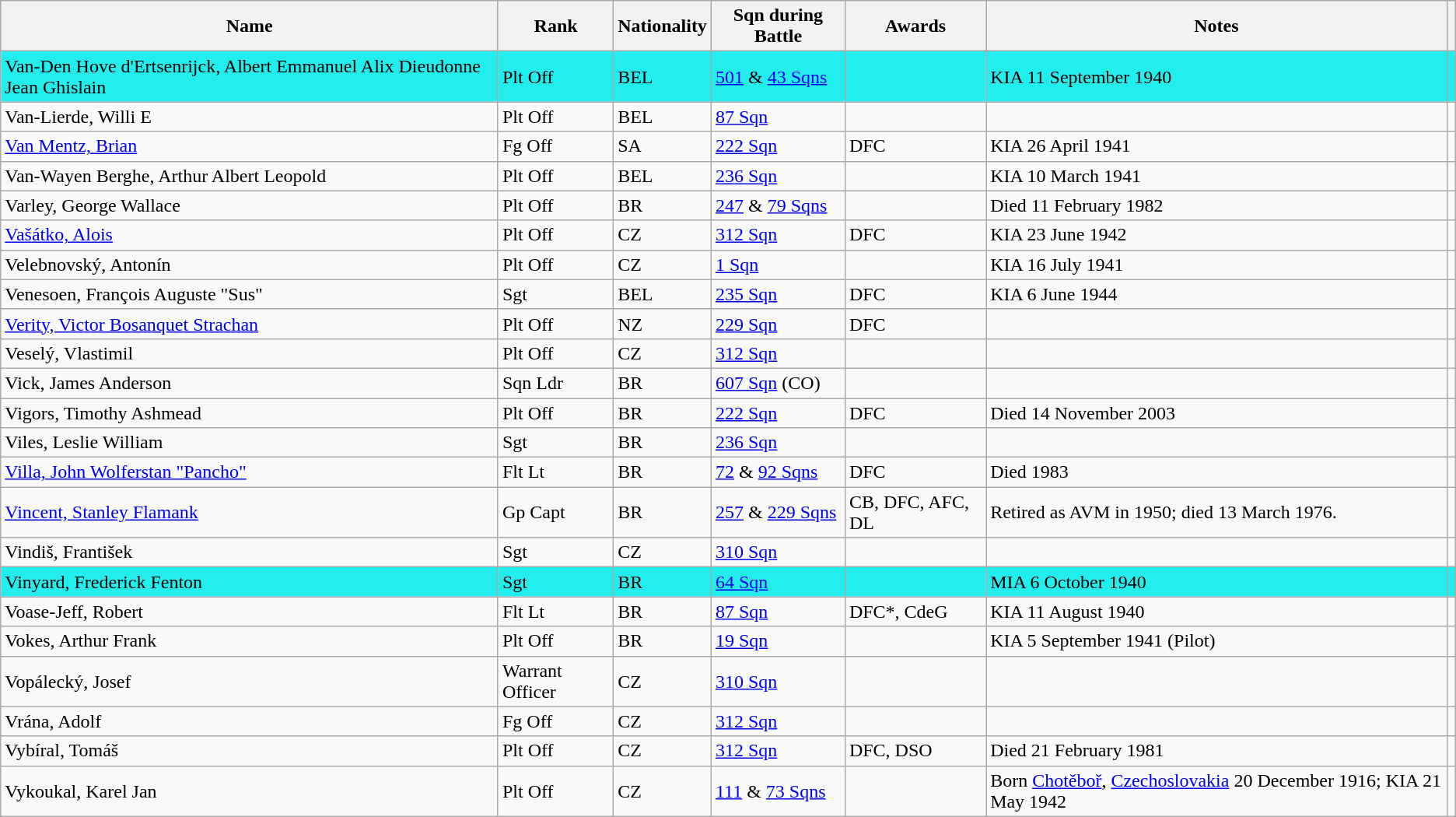<table class="wikitable">
<tr>
<th>Name</th>
<th>Rank</th>
<th>Nationality</th>
<th>Sqn during Battle</th>
<th>Awards</th>
<th>Notes</th>
<th></th>
</tr>
<tr style="background:#2ee;">
<td>Van-Den Hove d'Ertsenrijck, Albert Emmanuel Alix Dieudonne Jean Ghislain</td>
<td>Plt Off</td>
<td>BEL</td>
<td><a href='#'>501</a> & <a href='#'>43 Sqns</a></td>
<td></td>
<td>KIA 11 September 1940</td>
<td></td>
</tr>
<tr>
<td>Van-Lierde, Willi E</td>
<td>Plt Off</td>
<td>BEL</td>
<td><a href='#'>87 Sqn</a></td>
<td></td>
<td></td>
<td></td>
</tr>
<tr>
<td><a href='#'>Van Mentz, Brian</a></td>
<td>Fg Off</td>
<td>SA</td>
<td><a href='#'>222 Sqn</a></td>
<td>DFC</td>
<td>KIA 26 April 1941</td>
<td></td>
</tr>
<tr>
<td>Van-Wayen Berghe, Arthur Albert Leopold</td>
<td>Plt Off</td>
<td>BEL</td>
<td><a href='#'>236 Sqn</a></td>
<td></td>
<td>KIA 10 March 1941</td>
<td></td>
</tr>
<tr>
<td>Varley, George Wallace</td>
<td>Plt Off</td>
<td>BR</td>
<td><a href='#'>247</a> & <a href='#'>79 Sqns</a></td>
<td></td>
<td> Died 11 February 1982</td>
<td></td>
</tr>
<tr>
<td><a href='#'>Vašátko, Alois</a></td>
<td>Plt Off</td>
<td>CZ</td>
<td><a href='#'>312 Sqn</a></td>
<td>DFC</td>
<td>KIA 23 June 1942</td>
<td></td>
</tr>
<tr>
<td>Velebnovský, Antonín</td>
<td>Plt Off</td>
<td>CZ</td>
<td><a href='#'>1 Sqn</a></td>
<td></td>
<td>KIA 16 July 1941</td>
<td></td>
</tr>
<tr>
<td>Venesoen, François Auguste "Sus"</td>
<td>Sgt</td>
<td>BEL</td>
<td><a href='#'>235 Sqn</a></td>
<td>DFC</td>
<td>KIA 6 June 1944</td>
<td></td>
</tr>
<tr>
<td><a href='#'>Verity, Victor Bosanquet Strachan</a></td>
<td>Plt Off</td>
<td>NZ</td>
<td><a href='#'>229 Sqn</a></td>
<td>DFC</td>
<td></td>
<td></td>
</tr>
<tr>
<td>Veselý, Vlastimil</td>
<td>Plt Off</td>
<td>CZ</td>
<td><a href='#'>312 Sqn</a></td>
<td></td>
<td></td>
<td></td>
</tr>
<tr>
<td>Vick, James Anderson</td>
<td>Sqn Ldr</td>
<td>BR</td>
<td><a href='#'>607 Sqn</a> (CO)</td>
<td></td>
<td></td>
<td></td>
</tr>
<tr>
<td>Vigors, Timothy Ashmead</td>
<td>Plt Off</td>
<td>BR</td>
<td><a href='#'>222 Sqn</a></td>
<td>DFC</td>
<td> Died 14 November 2003</td>
<td></td>
</tr>
<tr>
<td>Viles, Leslie William</td>
<td>Sgt</td>
<td>BR</td>
<td><a href='#'>236 Sqn</a></td>
<td></td>
<td></td>
<td></td>
</tr>
<tr>
<td><a href='#'>Villa, John Wolferstan "Pancho"</a></td>
<td>Flt Lt</td>
<td>BR</td>
<td><a href='#'>72</a> & <a href='#'>92 Sqns</a></td>
<td>DFC</td>
<td>Died 1983</td>
<td></td>
</tr>
<tr>
<td><a href='#'>Vincent, Stanley Flamank</a></td>
<td>Gp Capt</td>
<td>BR</td>
<td><a href='#'>257</a> & <a href='#'>229 Sqns</a></td>
<td>CB, DFC, AFC, DL</td>
<td>Retired as AVM in 1950; died 13 March 1976.</td>
<td></td>
</tr>
<tr>
<td>Vindiš, František</td>
<td>Sgt</td>
<td>CZ</td>
<td><a href='#'>310 Sqn</a></td>
<td></td>
<td></td>
<td></td>
</tr>
<tr style="background:#2ee;">
<td>Vinyard, Frederick Fenton</td>
<td>Sgt</td>
<td>BR</td>
<td><a href='#'>64 Sqn</a></td>
<td></td>
<td>MIA 6 October 1940</td>
<td></td>
</tr>
<tr>
<td>Voase-Jeff, Robert</td>
<td>Flt Lt</td>
<td>BR</td>
<td><a href='#'>87 Sqn</a></td>
<td>DFC*, CdeG</td>
<td>KIA 11 August 1940</td>
<td></td>
</tr>
<tr>
<td>Vokes, Arthur Frank</td>
<td>Plt Off</td>
<td>BR</td>
<td><a href='#'>19 Sqn</a></td>
<td></td>
<td>KIA 5 September 1941 (Pilot)</td>
<td></td>
</tr>
<tr>
<td>Vopálecký, Josef</td>
<td>Warrant Officer</td>
<td>CZ</td>
<td><a href='#'>310 Sqn</a></td>
<td></td>
<td></td>
<td></td>
</tr>
<tr>
<td>Vrána, Adolf</td>
<td>Fg Off</td>
<td>CZ</td>
<td><a href='#'>312 Sqn</a></td>
<td></td>
<td></td>
<td></td>
</tr>
<tr>
<td>Vybíral, Tomáš</td>
<td>Plt Off</td>
<td>CZ</td>
<td><a href='#'>312 Sqn</a></td>
<td>DFC, DSO</td>
<td>Died 21 February 1981</td>
<td></td>
</tr>
<tr>
<td>Vykoukal, Karel Jan</td>
<td>Plt Off</td>
<td>CZ</td>
<td><a href='#'>111</a> & <a href='#'>73 Sqns</a></td>
<td></td>
<td>Born <a href='#'>Chotěboř</a>, <a href='#'>Czechoslovakia</a> 20 December 1916; KIA 21 May 1942</td>
<td></td>
</tr>
</table>
